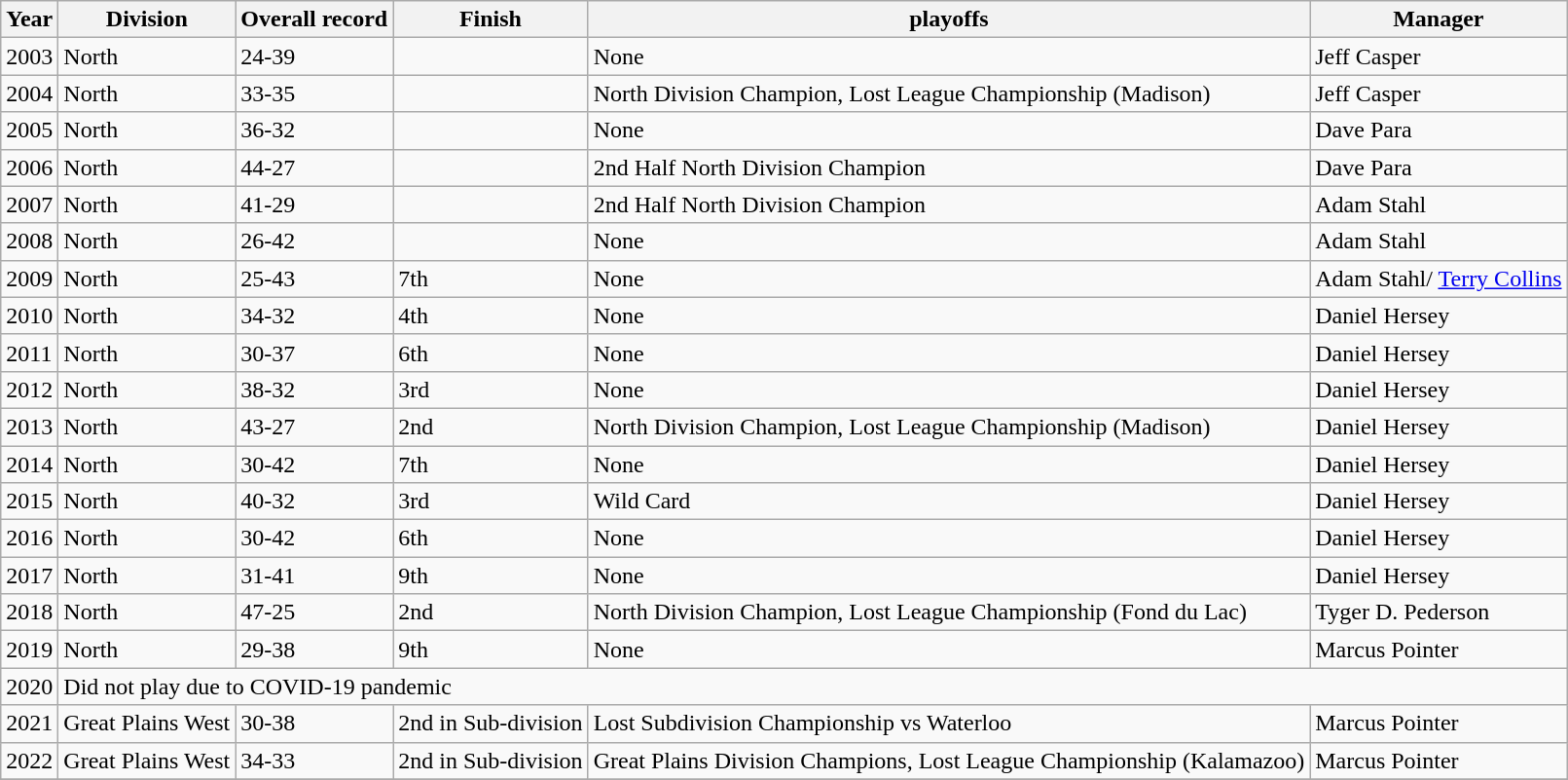<table class="wikitable">
<tr>
<th>Year</th>
<th>Division</th>
<th>Overall record</th>
<th>Finish</th>
<th>playoffs</th>
<th>Manager</th>
</tr>
<tr>
<td>2003</td>
<td>North</td>
<td>24-39</td>
<td></td>
<td>None</td>
<td>Jeff Casper</td>
</tr>
<tr>
<td>2004</td>
<td>North</td>
<td>33-35</td>
<td></td>
<td>North Division Champion, Lost League Championship (Madison)</td>
<td>Jeff Casper</td>
</tr>
<tr>
<td>2005</td>
<td>North</td>
<td>36-32</td>
<td></td>
<td>None</td>
<td>Dave Para</td>
</tr>
<tr>
<td>2006</td>
<td>North</td>
<td>44-27</td>
<td></td>
<td>2nd Half North Division Champion</td>
<td>Dave Para</td>
</tr>
<tr>
<td>2007</td>
<td>North</td>
<td>41-29</td>
<td></td>
<td>2nd Half North Division Champion</td>
<td>Adam Stahl</td>
</tr>
<tr>
<td>2008</td>
<td>North</td>
<td>26-42</td>
<td></td>
<td>None</td>
<td>Adam Stahl</td>
</tr>
<tr>
<td>2009</td>
<td>North</td>
<td>25-43</td>
<td>7th</td>
<td>None</td>
<td>Adam Stahl/ <a href='#'>Terry Collins</a></td>
</tr>
<tr>
<td>2010</td>
<td>North</td>
<td>34-32</td>
<td>4th</td>
<td>None</td>
<td>Daniel Hersey</td>
</tr>
<tr>
<td>2011</td>
<td>North</td>
<td>30-37</td>
<td>6th</td>
<td>None</td>
<td>Daniel Hersey</td>
</tr>
<tr>
<td>2012</td>
<td>North</td>
<td>38-32</td>
<td>3rd</td>
<td>None</td>
<td>Daniel Hersey</td>
</tr>
<tr>
<td>2013</td>
<td>North</td>
<td>43-27</td>
<td>2nd</td>
<td>North Division Champion, Lost League Championship (Madison)</td>
<td>Daniel Hersey</td>
</tr>
<tr>
<td>2014</td>
<td>North</td>
<td>30-42</td>
<td>7th</td>
<td>None</td>
<td>Daniel Hersey</td>
</tr>
<tr>
<td>2015</td>
<td>North</td>
<td>40-32</td>
<td>3rd</td>
<td>Wild Card</td>
<td>Daniel Hersey</td>
</tr>
<tr>
<td>2016</td>
<td>North</td>
<td>30-42</td>
<td>6th</td>
<td>None</td>
<td>Daniel Hersey</td>
</tr>
<tr>
<td>2017</td>
<td>North</td>
<td>31-41</td>
<td>9th</td>
<td>None</td>
<td>Daniel Hersey</td>
</tr>
<tr>
<td>2018</td>
<td>North</td>
<td>47-25</td>
<td>2nd</td>
<td>North Division Champion, Lost League Championship (Fond du Lac)</td>
<td>Tyger D. Pederson</td>
</tr>
<tr>
<td>2019</td>
<td>North</td>
<td>29-38</td>
<td>9th</td>
<td>None</td>
<td>Marcus Pointer</td>
</tr>
<tr>
<td>2020</td>
<td colspan="5">Did not play due to COVID-19 pandemic</td>
</tr>
<tr>
<td>2021</td>
<td>Great Plains West</td>
<td>30-38</td>
<td>2nd in Sub-division</td>
<td>Lost Subdivision Championship vs Waterloo</td>
<td>Marcus Pointer</td>
</tr>
<tr>
<td>2022</td>
<td>Great Plains West</td>
<td>34-33</td>
<td>2nd in Sub-division</td>
<td>Great Plains Division Champions, Lost League Championship (Kalamazoo)</td>
<td>Marcus Pointer</td>
</tr>
<tr>
</tr>
</table>
